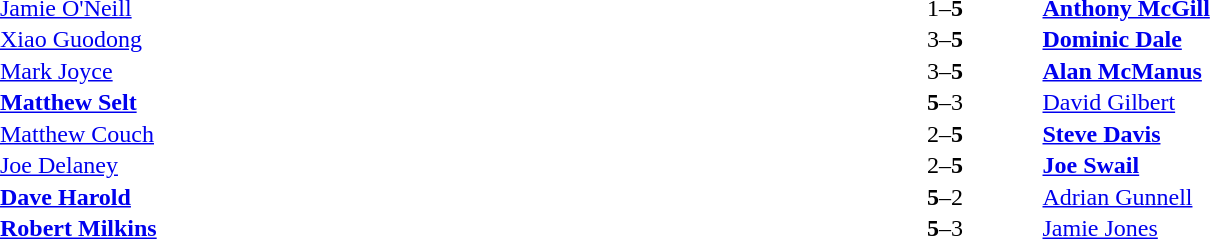<table width="100%" cellspacing="1">
<tr>
<th width=45%></th>
<th width=10%></th>
<th width=45%></th>
</tr>
<tr>
<td> <a href='#'>Jamie O'Neill</a></td>
<td align=center>1–<strong>5</strong></td>
<td> <strong><a href='#'>Anthony McGill</a></strong></td>
</tr>
<tr>
<td> <a href='#'>Xiao Guodong</a></td>
<td align=center>3–<strong>5</strong></td>
<td> <strong><a href='#'>Dominic Dale</a></strong></td>
</tr>
<tr>
<td> <a href='#'>Mark Joyce</a></td>
<td align=center>3–<strong>5</strong></td>
<td> <strong><a href='#'>Alan McManus</a></strong></td>
</tr>
<tr>
<td> <strong><a href='#'>Matthew Selt</a></strong></td>
<td align=center><strong>5</strong>–3</td>
<td> <a href='#'>David Gilbert</a></td>
</tr>
<tr>
<td> <a href='#'>Matthew Couch</a></td>
<td align=center>2–<strong>5</strong></td>
<td> <strong><a href='#'>Steve Davis</a></strong></td>
</tr>
<tr>
<td> <a href='#'>Joe Delaney</a></td>
<td align=center>2–<strong>5</strong></td>
<td> <strong><a href='#'>Joe Swail</a></strong></td>
</tr>
<tr>
<td> <strong><a href='#'>Dave Harold</a></strong></td>
<td align=center><strong>5</strong>–2</td>
<td> <a href='#'>Adrian Gunnell</a></td>
</tr>
<tr>
<td> <strong><a href='#'>Robert Milkins</a></strong></td>
<td align=center><strong>5</strong>–3</td>
<td> <a href='#'>Jamie Jones</a></td>
</tr>
</table>
